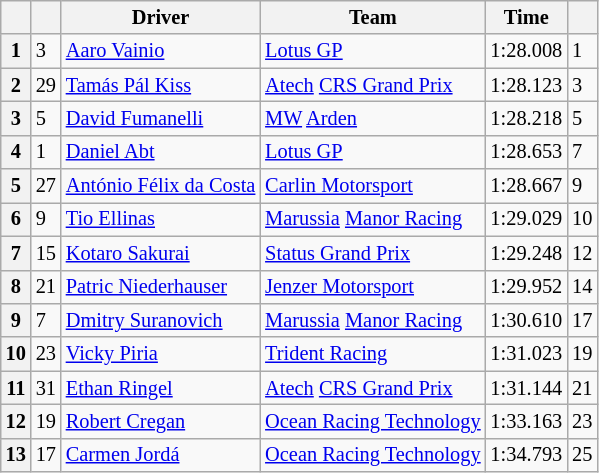<table class="wikitable" style="font-size:85%">
<tr>
<th></th>
<th></th>
<th>Driver</th>
<th>Team</th>
<th>Time</th>
<th></th>
</tr>
<tr>
<th>1</th>
<td>3</td>
<td> <a href='#'>Aaro Vainio</a></td>
<td><a href='#'>Lotus GP</a></td>
<td>1:28.008</td>
<td>1</td>
</tr>
<tr>
<th>2</th>
<td>29</td>
<td> <a href='#'>Tamás Pál Kiss</a></td>
<td><a href='#'>Atech</a> <a href='#'>CRS Grand Prix</a></td>
<td>1:28.123</td>
<td>3</td>
</tr>
<tr>
<th>3</th>
<td>5</td>
<td> <a href='#'>David Fumanelli</a></td>
<td><a href='#'>MW</a> <a href='#'>Arden</a></td>
<td>1:28.218</td>
<td>5</td>
</tr>
<tr>
<th>4</th>
<td>1</td>
<td> <a href='#'>Daniel Abt</a></td>
<td><a href='#'>Lotus GP</a></td>
<td>1:28.653</td>
<td>7</td>
</tr>
<tr>
<th>5</th>
<td>27</td>
<td> <a href='#'>António Félix da Costa</a></td>
<td><a href='#'>Carlin Motorsport</a></td>
<td>1:28.667</td>
<td>9</td>
</tr>
<tr>
<th>6</th>
<td>9</td>
<td> <a href='#'>Tio Ellinas</a></td>
<td><a href='#'>Marussia</a> <a href='#'>Manor Racing</a></td>
<td>1:29.029</td>
<td>10</td>
</tr>
<tr>
<th>7</th>
<td>15</td>
<td> <a href='#'>Kotaro Sakurai</a></td>
<td><a href='#'>Status Grand Prix</a></td>
<td>1:29.248</td>
<td>12</td>
</tr>
<tr>
<th>8</th>
<td>21</td>
<td> <a href='#'>Patric Niederhauser</a></td>
<td><a href='#'>Jenzer Motorsport</a></td>
<td>1:29.952</td>
<td>14</td>
</tr>
<tr>
<th>9</th>
<td>7</td>
<td> <a href='#'>Dmitry Suranovich</a></td>
<td><a href='#'>Marussia</a> <a href='#'>Manor Racing</a></td>
<td>1:30.610</td>
<td>17</td>
</tr>
<tr>
<th>10</th>
<td>23</td>
<td> <a href='#'>Vicky Piria</a></td>
<td><a href='#'>Trident Racing</a></td>
<td>1:31.023</td>
<td>19</td>
</tr>
<tr>
<th>11</th>
<td>31</td>
<td> <a href='#'>Ethan Ringel</a></td>
<td><a href='#'>Atech</a> <a href='#'>CRS Grand Prix</a></td>
<td>1:31.144</td>
<td>21</td>
</tr>
<tr>
<th>12</th>
<td>19</td>
<td> <a href='#'>Robert Cregan</a></td>
<td><a href='#'>Ocean Racing Technology</a></td>
<td>1:33.163</td>
<td>23</td>
</tr>
<tr>
<th>13</th>
<td>17</td>
<td> <a href='#'>Carmen Jordá</a></td>
<td><a href='#'>Ocean Racing Technology</a></td>
<td>1:34.793</td>
<td>25</td>
</tr>
</table>
